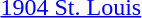<table>
<tr>
<td><a href='#'>1904 St. Louis</a><br></td>
<td></td>
<td></td>
<td></td>
</tr>
</table>
